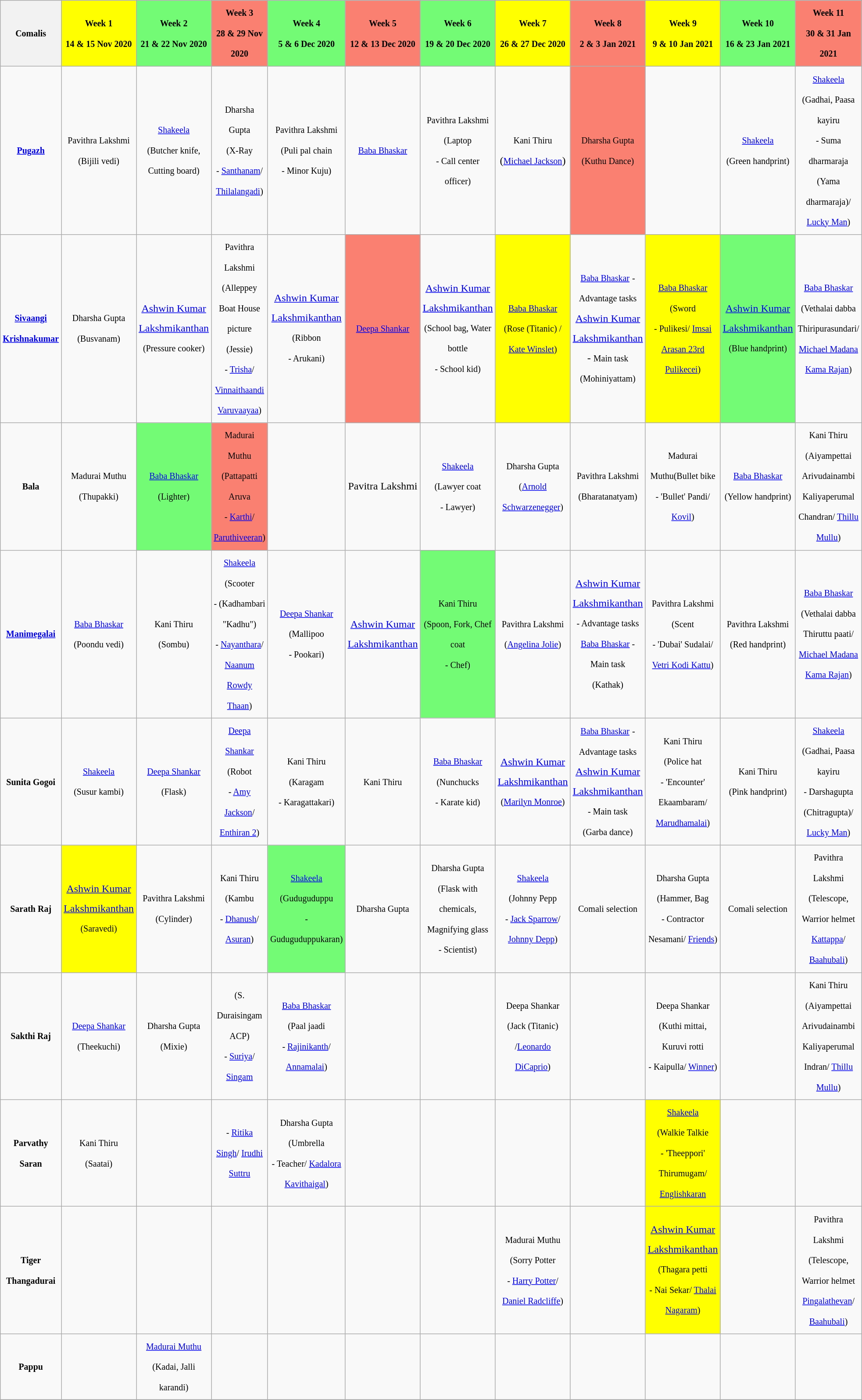<table class="wikitable" style=" text-align:center; font-size:100%;  line-height:30px; width:auto;">
<tr>
<th><small><strong>Comalis</strong></small></th>
<th style="background:yellow"><small>Week 1</small><br><small>14 & 15 Nov 2020</small></th>
<th style="background:#73FB76 "><small>Week 2</small><br><small>21 & 22 Nov 2020</small></th>
<th style="background:salmon"><small>Week 3</small><br><small>28 & 29 Nov 2020</small></th>
<th style="background:#73FB76 "><small>Week 4</small><br><small>5 & 6 Dec 2020</small></th>
<th style="background:salmon"><small>Week 5</small><br><small>12 & 13 Dec 2020</small></th>
<th style="background:#73FB76 "><small>Week 6</small><br><small>19 & 20 Dec 2020</small></th>
<th style="background:yellow"><small>Week 7</small><br><small>26 & 27 Dec 2020</small></th>
<th style="background:salmon"><small>Week 8</small><br><small>2 & 3 Jan 2021</small></th>
<th style="background:yellow"><small>Week 9</small><br><small>9 & 10 Jan 2021</small></th>
<th style="background:#73FB76 "><small>Week 10</small><br><small>16 & 23 Jan 2021</small></th>
<th style="background:salmon"><small>Week 11</small><br><small>30 & 31 Jan 2021</small></th>
</tr>
<tr>
<td><small><strong><a href='#'>Pugazh</a></strong></small></td>
<td><small>Pavithra Lakshmi</small><br><small>(Bijili vedi)</small></td>
<td><small><a href='#'>Shakeela</a></small><br><small>(Butcher knife, Cutting board)</small></td>
<td><small>Dharsha Gupta</small><br><small>(X-Ray</small><br><small>- <a href='#'>Santhanam</a>/ <a href='#'>Thilalangadi</a>)</small></td>
<td><small>Pavithra Lakshmi</small><br><small>(Puli pal chain</small><br><small>- Minor Kuju)</small></td>
<td><a href='#'><small>Baba Bhaskar</small></a></td>
<td><small>Pavithra Lakshmi</small><br><small>(Laptop</small><br><small>- Call center officer)</small></td>
<td><small>Kani Thiru</small><br>(<small><a href='#'>Michael Jackson</a></small>)</td>
<td style="background:salmon"><small>Dharsha Gupta</small><br><small>(Kuthu Dance)</small></td>
<td></td>
<td><small><a href='#'>Shakeela</a></small><br><small>(Green handprint)</small></td>
<td><small><a href='#'>Shakeela</a></small><br><small>(Gadhai, Paasa kayiru</small><br><small>- Suma dharmaraja</small><br><small>(Yama dharmaraja)/ <a href='#'>Lucky Man</a>)</small></td>
</tr>
<tr>
<td><small><strong><a href='#'>Sivaangi Krishnakumar</a></strong></small></td>
<td><small>Dharsha Gupta</small><br><small>(Busvanam)</small></td>
<td><a href='#'>Ashwin Kumar Lakshmikanthan</a><br><small>(Pressure cooker)</small></td>
<td><small>Pavithra Lakshmi</small><br><small>(Alleppey Boat House picture</small><br><small>(Jessie)</small><br><small>- <a href='#'>Trisha</a>/ <a href='#'>Vinnaithaandi Varuvaayaa</a>)</small></td>
<td><a href='#'>Ashwin Kumar Lakshmikanthan</a><br><small>(Ribbon</small><br><small>- Arukani)</small></td>
<td style="background:salmon"><small><a href='#'>Deepa Shankar</a></small></td>
<td><a href='#'>Ashwin Kumar Lakshmikanthan</a><br><small>(School bag, Water bottle</small><br><small>- School kid)</small></td>
<td style="background:yellow"><a href='#'><small>Baba Bhaskar</small></a><br><small>(Rose (Titanic) / <a href='#'>Kate Winslet</a>)</small></td>
<td><a href='#'><small>Baba Bhaskar</small></a> <small>- Advantage tasks</small><br><a href='#'>Ashwin Kumar Lakshmikanthan</a> -  <small>Main task</small><br><small>(Mohiniyattam)</small></td>
<td style="background:yellow"><a href='#'><small>Baba Bhaskar</small></a><br><small>(Sword</small><br><small>- Pulikesi/ <a href='#'>Imsai Arasan 23rd Pulikecei</a>)</small></td>
<td style="background:#73FB76 "><a href='#'>Ashwin Kumar Lakshmikanthan</a><br><small>(Blue handprint)</small></td>
<td><a href='#'><small>Baba Bhaskar</small></a><br><small>(Vethalai dabba</small><br><small>Thiripurasundari/ <a href='#'>Michael Madana Kama Rajan</a>)</small></td>
</tr>
<tr>
<td><small><strong>Bala</strong></small></td>
<td><small>Madurai Muthu</small><br><small>(Thupakki)</small></td>
<td style="background:#73FB76"><a href='#'><small>Baba Bhaskar</small></a><br><small>(Lighter)</small></td>
<td style="background:salmon"><small>Madurai Muthu</small><br><small>(Pattapatti Aruva</small><br><small>- <a href='#'>Karthi</a>/ <a href='#'>Paruthiveeran</a>)</small></td>
<td></td>
<td>Pavitra Lakshmi</td>
<td><small><a href='#'>Shakeela</a></small><br><small>(Lawyer coat</small><br><small>- Lawyer)</small></td>
<td><small>Dharsha Gupta</small><br><small>(<a href='#'>Arnold Schwarzenegger</a>)</small></td>
<td><small>Pavithra Lakshmi</small><br><small>(Bharatanatyam)</small></td>
<td><small>Madurai Muthu</small><small>(Bullet bike</small><br><small>- 'Bullet' Pandi/ <a href='#'>Kovil</a>)</small></td>
<td><a href='#'><small>Baba Bhaskar</small></a><br><small>(Yellow handprint)</small></td>
<td><small>Kani Thiru</small><br><small>(Aiyampettai Arivudainambi Kaliyaperumal Chandran/ <a href='#'>Thillu Mullu</a>)</small></td>
</tr>
<tr>
<td><a href='#'><small><strong>Manimegalai</strong></small></a></td>
<td><a href='#'><small>Baba Bhaskar</small></a><br><small>(Poondu vedi)</small></td>
<td><small>Kani Thiru</small><br><small>(Sombu)</small></td>
<td><small><a href='#'>Shakeela</a></small><br><small>(Scooter</small><br><small>- (Kadhambari "Kadhu")</small><br><small>- <a href='#'>Nayanthara</a>/ <a href='#'>Naanum Rowdy Thaan</a>)</small></td>
<td><small><a href='#'>Deepa Shankar</a></small><br><small>(Mallipoo</small><br><small>- Pookari)</small></td>
<td><a href='#'>Ashwin Kumar Lakshmikanthan</a></td>
<td style="background:#73FB76 "><small>Kani Thiru</small><br><small>(Spoon, Fork, Chef coat</small><br><small>- Chef)</small></td>
<td><small>Pavithra Lakshmi</small><br><small>(<a href='#'>Angelina Jolie</a>)</small></td>
<td><a href='#'>Ashwin Kumar Lakshmikanthan</a>  <small>- Advantage tasks</small><br><small><a href='#'>Baba Bhaskar</a> - Main task</small><br><small>(Kathak)</small></td>
<td><small>Pavithra Lakshmi</small><br><small>(Scent</small><br><small>- 'Dubai' Sudalai/ <a href='#'>Vetri Kodi Kattu</a>)</small></td>
<td><small>Pavithra Lakshmi</small><br><small>(Red handprint)</small></td>
<td><a href='#'><small>Baba Bhaskar</small></a><br><small>(Vethalai dabba</small><br><small>Thiruttu paati/ <a href='#'>Michael Madana Kama Rajan</a>)</small></td>
</tr>
<tr>
<td><small><strong>Sunita Gogoi</strong></small></td>
<td><small><a href='#'>Shakeela</a></small><br><small>(Susur kambi)</small></td>
<td><small><a href='#'>Deepa Shankar</a></small><br><small>(Flask)</small></td>
<td><small><a href='#'>Deepa Shankar</a></small><br><small>(Robot</small><br><small>- <a href='#'>Amy Jackson</a>/ <a href='#'>Enthiran 2</a>)</small></td>
<td><small>Kani Thiru</small><br><small>(Karagam</small><br><small>- Karagattakari)</small></td>
<td><small>Kani Thiru</small></td>
<td><a href='#'><small>Baba Bhaskar</small></a><br><small>(Nunchucks</small><br><small>- Karate kid)</small></td>
<td><a href='#'>Ashwin Kumar Lakshmikanthan</a><br><small>(<a href='#'>Marilyn Monroe</a>)</small></td>
<td><a href='#'><small>Baba Bhaskar</small></a>  <small>- Advantage tasks</small><br><a href='#'>Ashwin Kumar Lakshmikanthan</a> <small>- Main task</small><br><small>(Garba dance)</small></td>
<td><small>Kani Thiru</small><br><small>(Police hat</small><br><small>- 'Encounter' Ekaambaram/ <a href='#'>Marudhamalai</a>)</small></td>
<td><small>Kani Thiru</small><br><small>(Pink handprint)</small></td>
<td><small><a href='#'>Shakeela</a></small><br><small>(Gadhai, Paasa kayiru</small><br><small>- Darshagupta</small><br><small>(Chitragupta)/ <a href='#'>Lucky Man</a>)</small></td>
</tr>
<tr>
<td><small><strong>Sarath Raj</strong></small></td>
<td style="background:yellow"><a href='#'>Ashwin Kumar Lakshmikanthan</a><br><small>(Saravedi)</small></td>
<td><small>Pavithra Lakshmi</small><br><small>(Cylinder)</small></td>
<td><small>Kani Thiru</small><br><small>(Kambu</small><br><small>- <a href='#'>Dhanush</a>/ <a href='#'>Asuran</a>)</small></td>
<td style="background:#73FB76 "><small><a href='#'>Shakeela</a></small><br><small>(Guduguduppu</small><br><small>- Guduguduppukaran)</small></td>
<td><small>Dharsha Gupta</small></td>
<td><small>Dharsha Gupta</small><br><small>(Flask with chemicals, Magnifying glass</small><br><small>- Scientist)</small></td>
<td><small><a href='#'>Shakeela</a></small><br><small>(Johnny Pepp</small><br><small>- <a href='#'>Jack Sparrow</a>/ <a href='#'>Johnny Depp</a>)</small></td>
<td><small>Comali selection</small></td>
<td><small>Dharsha Gupta</small><br><small>(Hammer, Bag</small><br><small>- Contractor Nesamani/ <a href='#'>Friends</a>)</small></td>
<td><small>Comali selection</small></td>
<td><small>Pavithra Lakshmi</small><br><small>(Telescope, Warrior helmet</small><br><small><a href='#'>Kattappa</a>/ <a href='#'>Baahubali</a>)</small></td>
</tr>
<tr>
<td><small><strong>Sakthi Raj</strong></small></td>
<td><small><a href='#'>Deepa Shankar</a></small><br><small>(Theekuchi)</small></td>
<td><small>Dharsha Gupta</small><br><small>(Mixie)</small></td>
<td><small>(S. Duraisingam ACP)</small><br><small>- <a href='#'>Suriya</a>/ <a href='#'>Singam</a></small></td>
<td><a href='#'><small>Baba Bhaskar</small></a><br><small>(Paal jaadi</small><br><small>- <a href='#'>Rajinikanth</a>/ <a href='#'>Annamalai</a>)</small></td>
<td></td>
<td></td>
<td><small>Deepa Shankar</small><br><small>(Jack (Titanic) /<a href='#'>Leonardo DiCaprio</a>)</small></td>
<td></td>
<td><small>Deepa Shankar</small><br><small>(Kuthi mittai, Kuruvi rotti</small><br><small>- Kaipulla/ <a href='#'>Winner</a>)</small></td>
<td></td>
<td><small>Kani Thiru</small><br><small>(Aiyampettai Arivudainambi Kaliyaperumal Indran/ <a href='#'>Thillu Mullu</a>)</small></td>
</tr>
<tr>
<td><small><strong>Parvathy Saran</strong></small></td>
<td><small>Kani Thiru</small><br><small>(Saatai)</small></td>
<td></td>
<td><small>- <a href='#'>Ritika Singh</a>/ <a href='#'>Irudhi Suttru</a></small></td>
<td><small>Dharsha Gupta</small><br><small>(Umbrella</small><br><small>- Teacher/ <a href='#'>Kadalora Kavithaigal</a>)</small></td>
<td></td>
<td></td>
<td></td>
<td></td>
<td style="background:yellow"><small><a href='#'>Shakeela</a></small><br><small>(Walkie Talkie</small><br><small>- 'Theeppori' Thirumugam/ <a href='#'>Englishkaran</a></small></td>
<td></td>
<td></td>
</tr>
<tr>
<td><small><strong>Tiger Thangadurai</strong></small></td>
<td></td>
<td></td>
<td></td>
<td></td>
<td></td>
<td></td>
<td><small>Madurai Muthu</small><br><small>(Sorry Potter</small><br><small>- <a href='#'>Harry Potter</a>/ <a href='#'>Daniel Radcliffe</a>)</small></td>
<td></td>
<td style="background:yellow"><a href='#'>Ashwin Kumar Lakshmikanthan</a><br><small>(Thagara petti</small><br><small>- Nai Sekar/ <a href='#'>Thalai Nagaram</a>)</small></td>
<td></td>
<td><small>Pavithra Lakshmi</small><br><small>(Telescope, Warrior helmet</small><br><small><a href='#'>Pingalathevan</a>/ <a href='#'>Baahubali</a>)</small></td>
</tr>
<tr>
<td><small><strong>Pappu</strong></small></td>
<td></td>
<td><small><a href='#'>Madurai Muthu</a></small><br><small>(Kadai, Jalli karandi)</small></td>
<td></td>
<td></td>
<td></td>
<td></td>
<td></td>
<td></td>
<td></td>
<td></td>
<td></td>
</tr>
<tr>
</tr>
</table>
